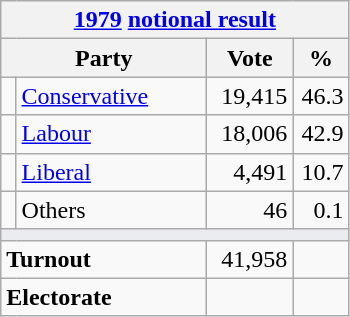<table class="wikitable">
<tr>
<th colspan="4"><a href='#'>1979</a> <a href='#'>notional result</a></th>
</tr>
<tr>
<th bgcolor="#DDDDFF" width="130px" colspan="2">Party</th>
<th bgcolor="#DDDDFF" width="50px">Vote</th>
<th bgcolor="#DDDDFF" width="30px">%</th>
</tr>
<tr>
<td></td>
<td><a href='#'>Conservative</a></td>
<td align=right>19,415</td>
<td align=right>46.3</td>
</tr>
<tr>
<td></td>
<td><a href='#'>Labour</a></td>
<td align=right>18,006</td>
<td align=right>42.9</td>
</tr>
<tr>
<td></td>
<td><a href='#'>Liberal</a></td>
<td align=right>4,491</td>
<td align=right>10.7</td>
</tr>
<tr>
<td></td>
<td>Others</td>
<td align=right>46</td>
<td align=right>0.1</td>
</tr>
<tr>
<td colspan="4" bgcolor="#EAECF0"></td>
</tr>
<tr>
<td colspan="2"><strong>Turnout</strong></td>
<td align=right>41,958</td>
<td align=right></td>
</tr>
<tr>
<td colspan="2"><strong>Electorate</strong></td>
<td align=right></td>
</tr>
</table>
